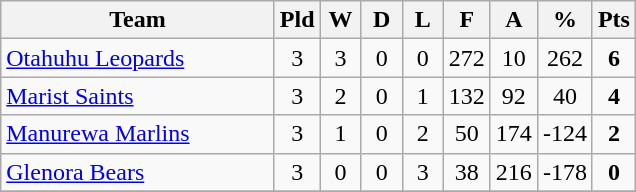<table class="wikitable" style="text-align:center;">
<tr>
<th width=175>Team</th>
<th width=20 abbr="Played">Pld</th>
<th width=20 abbr="Won">W</th>
<th width=20 abbr="Drawn">D</th>
<th width=20 abbr="Lost">L</th>
<th width=20 abbr="For">F</th>
<th width=20 abbr="Against">A</th>
<th width=20 abbr="Points">%</th>
<th width=20 abbr="Points">Pts</th>
</tr>
<tr>
<td style="text-align:left;"><a href='#'>Otahuhu Leopards</a></td>
<td>3</td>
<td>3</td>
<td>0</td>
<td>0</td>
<td>272</td>
<td>10</td>
<td>262</td>
<td><strong>6</strong></td>
</tr>
<tr>
<td style="text-align:left;"><a href='#'>Marist Saints</a></td>
<td>3</td>
<td>2</td>
<td>0</td>
<td>1</td>
<td>132</td>
<td>92</td>
<td>40</td>
<td><strong>4</strong></td>
</tr>
<tr>
<td style="text-align:left;"><a href='#'>Manurewa Marlins</a></td>
<td>3</td>
<td>1</td>
<td>0</td>
<td>2</td>
<td>50</td>
<td>174</td>
<td>-124</td>
<td><strong>2</strong></td>
</tr>
<tr>
<td style="text-align:left;"><a href='#'>Glenora Bears</a></td>
<td>3</td>
<td>0</td>
<td>0</td>
<td>3</td>
<td>38</td>
<td>216</td>
<td>-178</td>
<td><strong>0</strong></td>
</tr>
<tr>
</tr>
</table>
